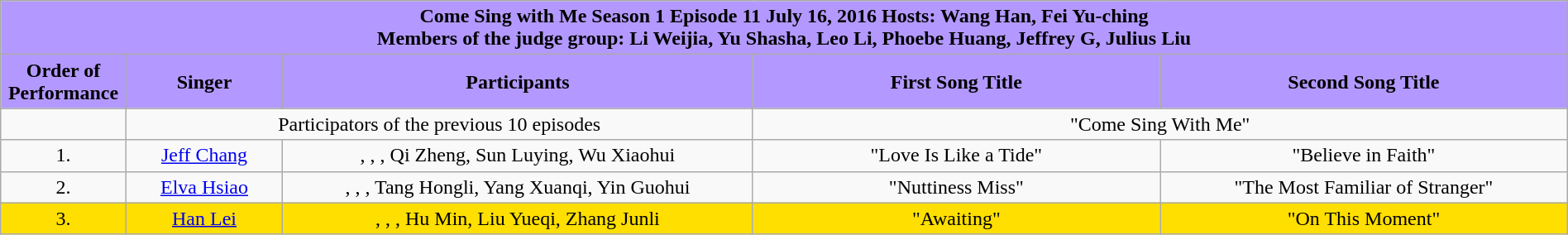<table class="wikitable sortable mw-collapsible" width="100%" style="text-align:center">
<tr style="background:#B399FF">
<td colspan="5"><div><strong>Come Sing with Me Season 1 Episode 11 July 16, 2016 Hosts: Wang Han, Fei Yu-ching<br>Members of the judge group: Li Weijia, Yu Shasha, Leo Li, Phoebe Huang, Jeffrey G, Julius Liu</strong></div></td>
</tr>
<tr style="background:#B399FF">
<td style="width:8%"><strong>Order of Performance</strong></td>
<td style="width:10%"><strong>Singer</strong></td>
<td style="width:30%"><strong>Participants</strong></td>
<td style="width:26%"><strong>First Song Title</strong></td>
<td style="width:26%"><strong>Second Song Title</strong></td>
</tr>
<tr>
<td></td>
<td colspan=2>Participators of the previous 10 episodes</td>
<td colspan=2>"Come Sing With Me"</td>
</tr>
<tr>
<td>1.</td>
<td><a href='#'>Jeff Chang</a></td>
<td>, , , Qi Zheng, Sun Luying, Wu Xiaohui</td>
<td>"Love Is Like a Tide"</td>
<td>"Believe in Faith"</td>
</tr>
<tr>
<td>2.</td>
<td><a href='#'>Elva Hsiao</a></td>
<td>, , , Tang Hongli, Yang Xuanqi, Yin Guohui</td>
<td>"Nuttiness Miss"</td>
<td>"The Most Familiar of Stranger"</td>
</tr>
<tr style="background:#FFDF00">
<td>3.</td>
<td><a href='#'>Han Lei</a></td>
<td>, , , Hu Min, Liu Yueqi, Zhang Junli</td>
<td>"Awaiting"</td>
<td>"On This Moment"</td>
</tr>
</table>
